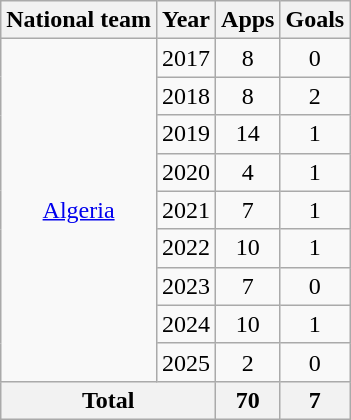<table class="wikitable" style="text-align:center">
<tr>
<th>National team</th>
<th>Year</th>
<th>Apps</th>
<th>Goals</th>
</tr>
<tr>
<td rowspan="9"><a href='#'>Algeria</a></td>
<td>2017</td>
<td>8</td>
<td>0</td>
</tr>
<tr>
<td>2018</td>
<td>8</td>
<td>2</td>
</tr>
<tr>
<td>2019</td>
<td>14</td>
<td>1</td>
</tr>
<tr>
<td>2020</td>
<td>4</td>
<td>1</td>
</tr>
<tr>
<td>2021</td>
<td>7</td>
<td>1</td>
</tr>
<tr>
<td>2022</td>
<td>10</td>
<td>1</td>
</tr>
<tr>
<td>2023</td>
<td>7</td>
<td>0</td>
</tr>
<tr>
<td>2024</td>
<td>10</td>
<td>1</td>
</tr>
<tr>
<td>2025</td>
<td>2</td>
<td>0</td>
</tr>
<tr>
<th colspan="2">Total</th>
<th>70</th>
<th>7</th>
</tr>
</table>
